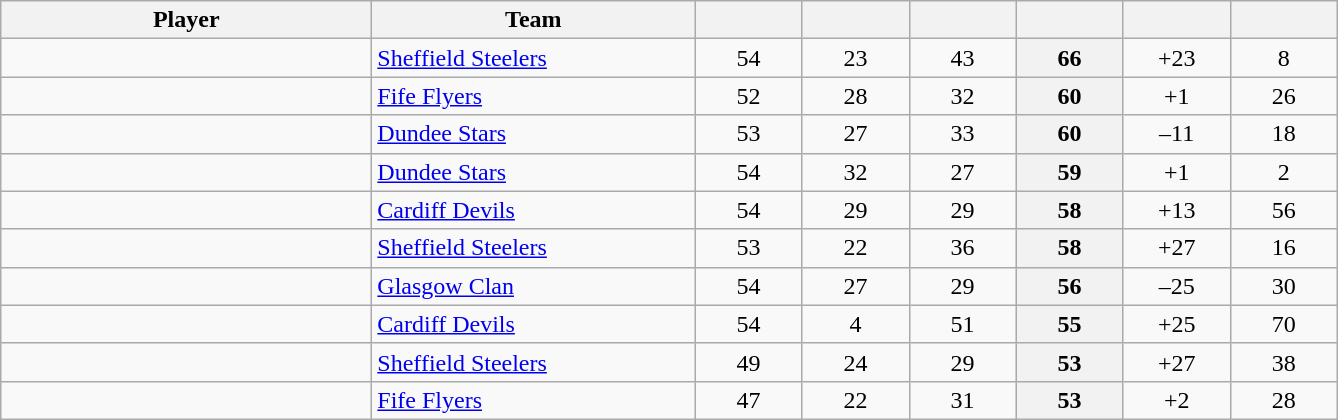<table class="wikitable sortable" style="text-align: center">
<tr>
<th style="width: 15em;">Player</th>
<th style="width: 13em;">Team</th>
<th style="width: 4em;"></th>
<th style="width: 4em;"></th>
<th style="width: 4em;"></th>
<th style="width: 4em;"></th>
<th style="width: 4em;"></th>
<th style="width: 4em;"></th>
</tr>
<tr>
<td style="text-align:left;"></td>
<td style="text-align:left;"><a href='#'>Sheffield Steelers</a></td>
<td>54</td>
<td>23</td>
<td>43</td>
<th>66</th>
<td>+23</td>
<td>8</td>
</tr>
<tr>
<td style="text-align:left;"></td>
<td style="text-align:left;"><a href='#'>Fife Flyers</a></td>
<td>52</td>
<td>28</td>
<td>32</td>
<th>60</th>
<td>+1</td>
<td>26</td>
</tr>
<tr>
<td style="text-align:left;"></td>
<td style="text-align:left;"><a href='#'>Dundee Stars</a></td>
<td>53</td>
<td>27</td>
<td>33</td>
<th>60</th>
<td>–11</td>
<td>18</td>
</tr>
<tr>
<td style="text-align:left;"></td>
<td style="text-align:left;"><a href='#'>Dundee Stars</a></td>
<td>54</td>
<td>32</td>
<td>27</td>
<th>59</th>
<td>+1</td>
<td>2</td>
</tr>
<tr>
<td style="text-align:left;"></td>
<td style="text-align:left;"><a href='#'>Cardiff Devils</a></td>
<td>54</td>
<td>29</td>
<td>29</td>
<th>58</th>
<td>+13</td>
<td>56</td>
</tr>
<tr>
<td style="text-align:left;"></td>
<td style="text-align:left;"><a href='#'>Sheffield Steelers</a></td>
<td>53</td>
<td>22</td>
<td>36</td>
<th>58</th>
<td>+27</td>
<td>16</td>
</tr>
<tr>
<td style="text-align:left;"></td>
<td style="text-align:left;"><a href='#'>Glasgow Clan</a></td>
<td>54</td>
<td>27</td>
<td>29</td>
<th>56</th>
<td>–25</td>
<td>30</td>
</tr>
<tr>
<td style="text-align:left;"></td>
<td style="text-align:left;"><a href='#'>Cardiff Devils</a></td>
<td>54</td>
<td>4</td>
<td>51</td>
<th>55</th>
<td>+25</td>
<td>70</td>
</tr>
<tr>
<td style="text-align:left;"></td>
<td style="text-align:left;"><a href='#'>Sheffield Steelers</a></td>
<td>49</td>
<td>24</td>
<td>29</td>
<th>53</th>
<td>+27</td>
<td>38</td>
</tr>
<tr>
<td style="text-align:left;"></td>
<td style="text-align:left;"><a href='#'>Fife Flyers</a></td>
<td>47</td>
<td>22</td>
<td>31</td>
<th>53</th>
<td>+2</td>
<td>28</td>
</tr>
</table>
